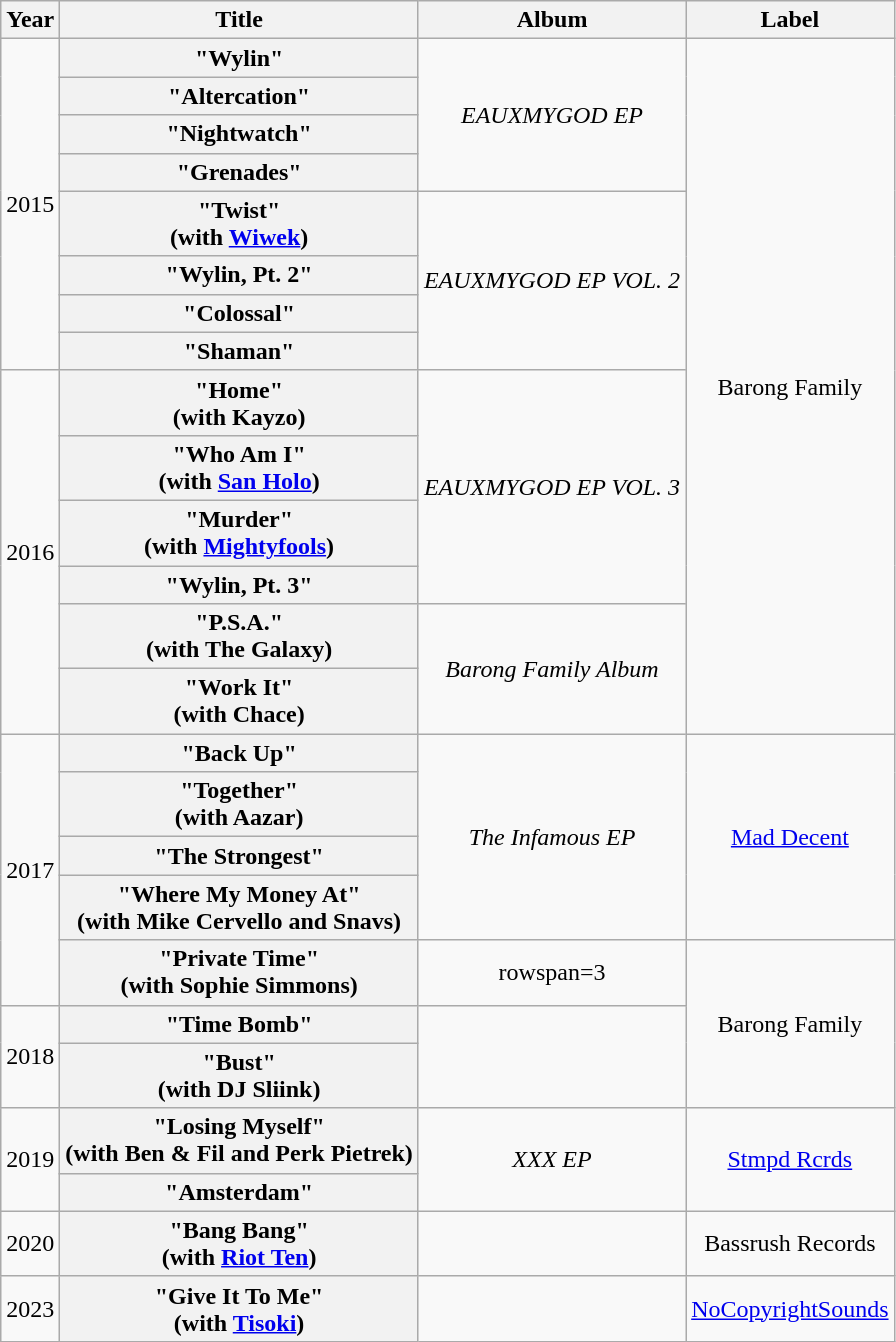<table class="wikitable plainrowheaders" style="text-align:center;">
<tr>
<th>Year</th>
<th>Title</th>
<th>Album</th>
<th>Label</th>
</tr>
<tr>
<td rowspan="8">2015</td>
<th scope="row">"Wylin"</th>
<td rowspan="4"><em>EAUXMYGOD EP</em></td>
<td rowspan="14">Barong Family</td>
</tr>
<tr>
<th scope="row">"Altercation"</th>
</tr>
<tr>
<th scope="row">"Nightwatch"</th>
</tr>
<tr>
<th scope="row">"Grenades"</th>
</tr>
<tr>
<th scope="row">"Twist" <br><span>(with <a href='#'>Wiwek</a>)</span></th>
<td rowspan="4"><em>EAUXMYGOD EP VOL. 2</em></td>
</tr>
<tr>
<th scope="row">"Wylin, Pt. 2"</th>
</tr>
<tr>
<th scope="row">"Colossal"</th>
</tr>
<tr>
<th scope="row">"Shaman"</th>
</tr>
<tr>
<td rowspan="6">2016</td>
<th scope="row">"Home" <br><span>(with Kayzo)</span></th>
<td rowspan="4"><em>EAUXMYGOD EP VOL. 3</em></td>
</tr>
<tr>
<th scope="row">"Who Am I"<br><span>(with <a href='#'>San Holo</a>)</span></th>
</tr>
<tr>
<th scope="row">"Murder"<br><span>(with <a href='#'>Mightyfools</a>)</span></th>
</tr>
<tr>
<th scope="row">"Wylin, Pt. 3"</th>
</tr>
<tr>
<th scope="row">"P.S.A."<br><span>(with The Galaxy)</span></th>
<td rowspan="2"><em>Barong Family Album</em></td>
</tr>
<tr>
<th scope="row">"Work It"<br><span>(with Chace)</span></th>
</tr>
<tr>
<td rowspan="5">2017</td>
<th scope="row">"Back Up"</th>
<td rowspan="4"><em>The Infamous EP</em></td>
<td rowspan="4"><a href='#'>Mad Decent</a></td>
</tr>
<tr>
<th scope="row">"Together"<br><span>(with Aazar)</span></th>
</tr>
<tr>
<th scope="row">"The Strongest"</th>
</tr>
<tr>
<th scope="row">"Where My Money At"<br><span>(with Mike Cervello and Snavs)</span></th>
</tr>
<tr>
<th scope="row">"Private Time" <br><span>(with Sophie Simmons)</span></th>
<td>rowspan=3 </td>
<td rowspan=3>Barong Family</td>
</tr>
<tr>
<td rowspan=2>2018</td>
<th scope="row">"Time Bomb"</th>
</tr>
<tr>
<th Scope="row">"Bust" <br><span>(with DJ Sliink)</span></th>
</tr>
<tr>
<td rowspan=2>2019</td>
<th scope="row">"Losing Myself"<br><span>(with Ben & Fil and Perk Pietrek)</span></th>
<td rowspan=2><em>XXX EP</em></td>
<td rowspan=2><a href='#'>Stmpd Rcrds</a></td>
</tr>
<tr>
<th scope="row">"Amsterdam"</th>
</tr>
<tr>
<td>2020</td>
<th scope="row">"Bang Bang" <br><span>(with <a href='#'>Riot Ten</a>)</span></th>
<td></td>
<td>Bassrush Records</td>
</tr>
<tr>
<td>2023</td>
<th scope="row">"Give It To Me"  <br><span>(with <a href='#'>Tisoki</a>)</span></th>
<td></td>
<td><a href='#'>NoCopyrightSounds</a></td>
</tr>
</table>
